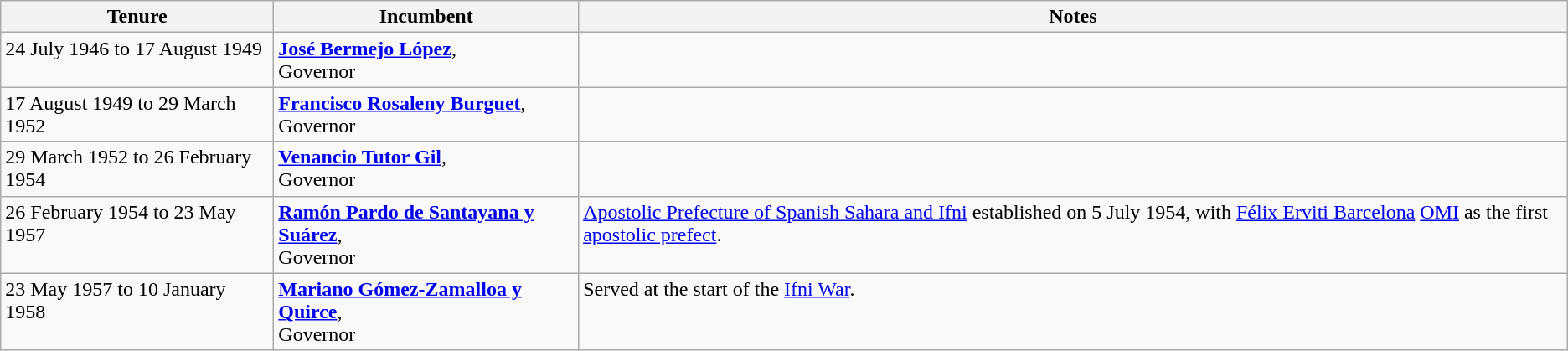<table class="wikitable">
<tr>
<th scope="col">Tenure</th>
<th scope="col">Incumbent</th>
<th scope="col">Notes</th>
</tr>
<tr valign="top">
<td>24 July 1946 to 17 August 1949</td>
<td scope="row"><strong><a href='#'>José Bermejo López</a></strong>,<br>Governor</td>
<td></td>
</tr>
<tr valign="top">
<td>17 August 1949 to 29 March 1952</td>
<td scope="row"><strong><a href='#'>Francisco Rosaleny Burguet</a></strong>,<br>Governor</td>
<td></td>
</tr>
<tr valign="top">
<td>29 March 1952 to 26 February 1954</td>
<td scope="row"><strong><a href='#'>Venancio Tutor Gil</a></strong>,<br>Governor</td>
<td></td>
</tr>
<tr valign="top">
<td>26 February 1954 to 23 May 1957</td>
<td scope="row"><strong><a href='#'>Ramón Pardo de Santayana y Suárez</a></strong>,<br>Governor</td>
<td><a href='#'>Apostolic Prefecture of Spanish Sahara and Ifni</a> established on 5 July 1954, with <a href='#'>Félix Erviti Barcelona</a> <a href='#'>OMI</a> as the first <a href='#'>apostolic prefect</a>.</td>
</tr>
<tr valign="top">
<td>23 May 1957 to 10 January 1958</td>
<td scope="row"><strong><a href='#'>Mariano Gómez-Zamalloa y Quirce</a></strong>,<br>Governor</td>
<td>Served at the start of the <a href='#'>Ifni War</a>.</td>
</tr>
</table>
